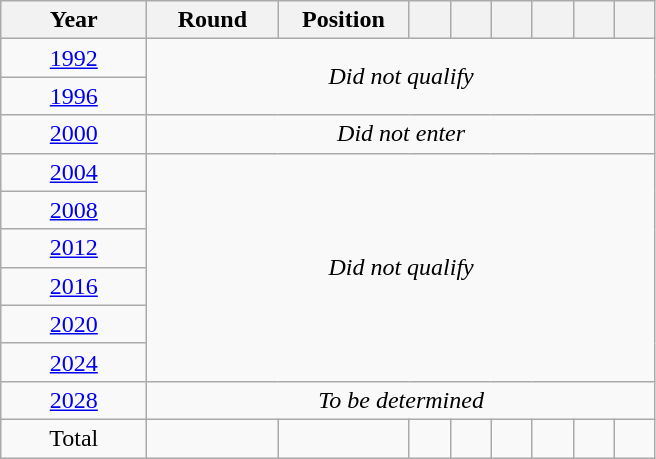<table class="wikitable" style="text-align: center;">
<tr>
<th width="90">Year</th>
<th width="80">Round</th>
<th width="80">Position</th>
<th width="20"></th>
<th width="20"></th>
<th width="20"></th>
<th width="20"></th>
<th width="20"></th>
<th width="20"></th>
</tr>
<tr>
<td> <a href='#'>1992</a></td>
<td rowspan=2 colspan=8><em>Did not qualify</em></td>
</tr>
<tr>
<td> <a href='#'>1996</a></td>
</tr>
<tr>
<td> <a href='#'>2000</a></td>
<td rowspan=1 colspan=8><em>Did not enter</em></td>
</tr>
<tr>
<td> <a href='#'>2004</a></td>
<td colspan="8" rowspan="6"><em>Did not qualify</em></td>
</tr>
<tr>
<td> <a href='#'>2008</a></td>
</tr>
<tr>
<td> <a href='#'>2012</a></td>
</tr>
<tr>
<td> <a href='#'>2016</a></td>
</tr>
<tr>
<td> <a href='#'>2020</a></td>
</tr>
<tr>
<td> <a href='#'>2024</a></td>
</tr>
<tr>
<td> <a href='#'>2028</a></td>
<td colspan="8"><em>To be determined</em></td>
</tr>
<tr>
<td>Total</td>
<td></td>
<td></td>
<td></td>
<td></td>
<td></td>
<td></td>
<td></td>
<td></td>
</tr>
</table>
